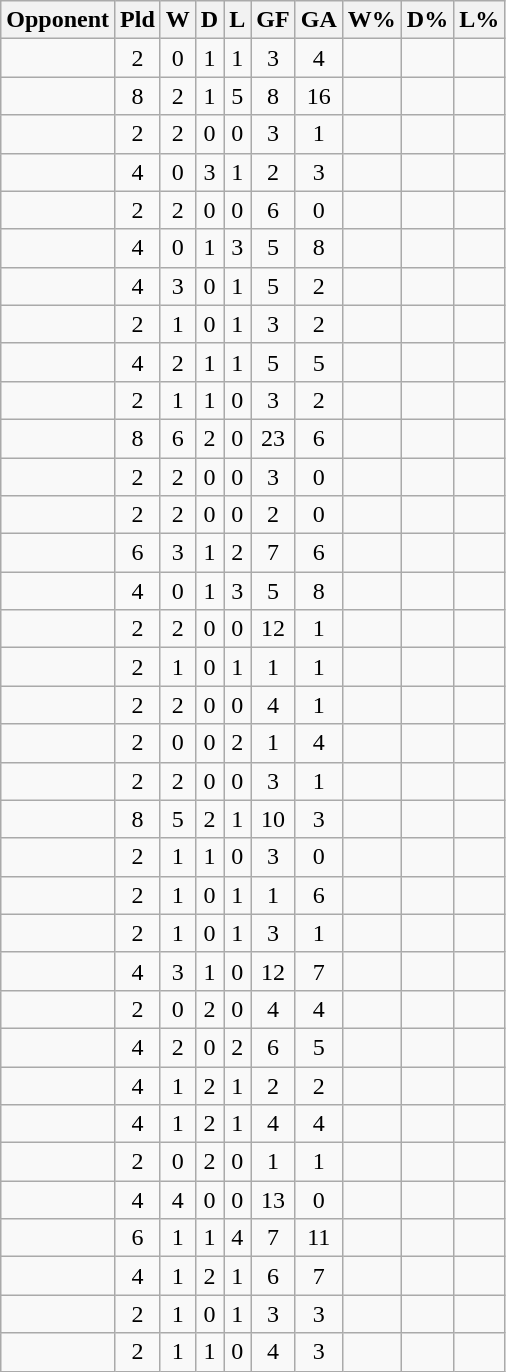<table class="wikitable sortable mw-collapsible mw-collapsed" style="text-align:center">
<tr>
<th>Opponent</th>
<th>Pld</th>
<th>W</th>
<th>D</th>
<th>L</th>
<th>GF</th>
<th>GA</th>
<th>W%</th>
<th>D%</th>
<th>L%</th>
</tr>
<tr>
<td style="text-align:left;"></td>
<td>2</td>
<td>0</td>
<td>1</td>
<td>1</td>
<td>3</td>
<td>4</td>
<td></td>
<td></td>
<td></td>
</tr>
<tr>
<td style="text-align:left;"></td>
<td>8</td>
<td>2</td>
<td>1</td>
<td>5</td>
<td>8</td>
<td>16</td>
<td></td>
<td></td>
<td></td>
</tr>
<tr>
<td style="text-align:left;"></td>
<td>2</td>
<td>2</td>
<td>0</td>
<td>0</td>
<td>3</td>
<td>1</td>
<td></td>
<td></td>
<td></td>
</tr>
<tr>
<td style="text-align:left;"></td>
<td>4</td>
<td>0</td>
<td>3</td>
<td>1</td>
<td>2</td>
<td>3</td>
<td></td>
<td></td>
<td></td>
</tr>
<tr>
<td style="text-align:left;"></td>
<td>2</td>
<td>2</td>
<td>0</td>
<td>0</td>
<td>6</td>
<td>0</td>
<td></td>
<td></td>
<td></td>
</tr>
<tr>
<td style="text-align:left;"></td>
<td>4</td>
<td>0</td>
<td>1</td>
<td>3</td>
<td>5</td>
<td>8</td>
<td></td>
<td></td>
<td></td>
</tr>
<tr>
<td style="text-align:left;"></td>
<td>4</td>
<td>3</td>
<td>0</td>
<td>1</td>
<td>5</td>
<td>2</td>
<td></td>
<td></td>
<td></td>
</tr>
<tr>
<td style="text-align:left;"></td>
<td>2</td>
<td>1</td>
<td>0</td>
<td>1</td>
<td>3</td>
<td>2</td>
<td></td>
<td></td>
<td></td>
</tr>
<tr>
<td style="text-align:left;"></td>
<td>4</td>
<td>2</td>
<td>1</td>
<td>1</td>
<td>5</td>
<td>5</td>
<td></td>
<td></td>
<td></td>
</tr>
<tr>
<td style="text-align:left;"></td>
<td>2</td>
<td>1</td>
<td>1</td>
<td>0</td>
<td>3</td>
<td>2</td>
<td></td>
<td></td>
<td></td>
</tr>
<tr>
<td style="text-align:left;"></td>
<td>8</td>
<td>6</td>
<td>2</td>
<td>0</td>
<td>23</td>
<td>6</td>
<td></td>
<td></td>
<td></td>
</tr>
<tr>
<td style="text-align:left;"></td>
<td>2</td>
<td>2</td>
<td>0</td>
<td>0</td>
<td>3</td>
<td>0</td>
<td></td>
<td></td>
<td></td>
</tr>
<tr>
<td style="text-align:left;"></td>
<td>2</td>
<td>2</td>
<td>0</td>
<td>0</td>
<td>2</td>
<td>0</td>
<td></td>
<td></td>
<td></td>
</tr>
<tr>
<td style="text-align:left;"></td>
<td>6</td>
<td>3</td>
<td>1</td>
<td>2</td>
<td>7</td>
<td>6</td>
<td></td>
<td></td>
<td></td>
</tr>
<tr>
<td style="text-align:left;"></td>
<td>4</td>
<td>0</td>
<td>1</td>
<td>3</td>
<td>5</td>
<td>8</td>
<td></td>
<td></td>
<td></td>
</tr>
<tr>
<td style="text-align:left;"></td>
<td>2</td>
<td>2</td>
<td>0</td>
<td>0</td>
<td>12</td>
<td>1</td>
<td></td>
<td></td>
<td></td>
</tr>
<tr>
<td style="text-align:left;"></td>
<td>2</td>
<td>1</td>
<td>0</td>
<td>1</td>
<td>1</td>
<td>1</td>
<td></td>
<td></td>
<td></td>
</tr>
<tr>
<td style="text-align:left;"></td>
<td>2</td>
<td>2</td>
<td>0</td>
<td>0</td>
<td>4</td>
<td>1</td>
<td></td>
<td></td>
<td></td>
</tr>
<tr>
<td style="text-align:left;"></td>
<td>2</td>
<td>0</td>
<td>0</td>
<td>2</td>
<td>1</td>
<td>4</td>
<td></td>
<td></td>
<td></td>
</tr>
<tr>
<td style="text-align:left;"></td>
<td>2</td>
<td>2</td>
<td>0</td>
<td>0</td>
<td>3</td>
<td>1</td>
<td></td>
<td></td>
<td></td>
</tr>
<tr>
<td style="text-align:left;"></td>
<td>8</td>
<td>5</td>
<td>2</td>
<td>1</td>
<td>10</td>
<td>3</td>
<td></td>
<td></td>
<td></td>
</tr>
<tr>
<td style="text-align:left;"></td>
<td>2</td>
<td>1</td>
<td>1</td>
<td>0</td>
<td>3</td>
<td>0</td>
<td></td>
<td></td>
<td></td>
</tr>
<tr>
<td style="text-align:left;"></td>
<td>2</td>
<td>1</td>
<td>0</td>
<td>1</td>
<td>1</td>
<td>6</td>
<td></td>
<td></td>
<td></td>
</tr>
<tr>
<td style="text-align:left;"></td>
<td>2</td>
<td>1</td>
<td>0</td>
<td>1</td>
<td>3</td>
<td>1</td>
<td></td>
<td></td>
<td></td>
</tr>
<tr>
<td style="text-align:left;"></td>
<td>4</td>
<td>3</td>
<td>1</td>
<td>0</td>
<td>12</td>
<td>7</td>
<td></td>
<td></td>
<td></td>
</tr>
<tr>
<td style="text-align:left;"></td>
<td>2</td>
<td>0</td>
<td>2</td>
<td>0</td>
<td>4</td>
<td>4</td>
<td></td>
<td></td>
<td></td>
</tr>
<tr>
<td style="text-align:left;"></td>
<td>4</td>
<td>2</td>
<td>0</td>
<td>2</td>
<td>6</td>
<td>5</td>
<td></td>
<td></td>
<td></td>
</tr>
<tr>
<td style="text-align:left;"></td>
<td>4</td>
<td>1</td>
<td>2</td>
<td>1</td>
<td>2</td>
<td>2</td>
<td></td>
<td></td>
<td></td>
</tr>
<tr>
<td style="text-align:left;"></td>
<td>4</td>
<td>1</td>
<td>2</td>
<td>1</td>
<td>4</td>
<td>4</td>
<td></td>
<td></td>
<td></td>
</tr>
<tr>
<td style="text-align:left;"></td>
<td>2</td>
<td>0</td>
<td>2</td>
<td>0</td>
<td>1</td>
<td>1</td>
<td></td>
<td></td>
<td></td>
</tr>
<tr>
<td style="text-align:left;"></td>
<td>4</td>
<td>4</td>
<td>0</td>
<td>0</td>
<td>13</td>
<td>0</td>
<td></td>
<td></td>
<td></td>
</tr>
<tr>
<td style="text-align:left;"></td>
<td>6</td>
<td>1</td>
<td>1</td>
<td>4</td>
<td>7</td>
<td>11</td>
<td></td>
<td></td>
<td></td>
</tr>
<tr>
<td style="text-align:left;"></td>
<td>4</td>
<td>1</td>
<td>2</td>
<td>1</td>
<td>6</td>
<td>7</td>
<td></td>
<td></td>
<td></td>
</tr>
<tr>
<td style="text-align:left;"></td>
<td>2</td>
<td>1</td>
<td>0</td>
<td>1</td>
<td>3</td>
<td>3</td>
<td></td>
<td></td>
<td></td>
</tr>
<tr>
<td style="text-align:left;"></td>
<td>2</td>
<td>1</td>
<td>1</td>
<td>0</td>
<td>4</td>
<td>3</td>
<td></td>
<td></td>
<td></td>
</tr>
</table>
